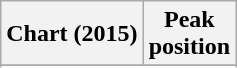<table class="wikitable sortable plainrowheaders" style="text-align:center">
<tr>
<th scope="col">Chart (2015)</th>
<th scope="col">Peak<br> position</th>
</tr>
<tr>
</tr>
<tr>
</tr>
</table>
